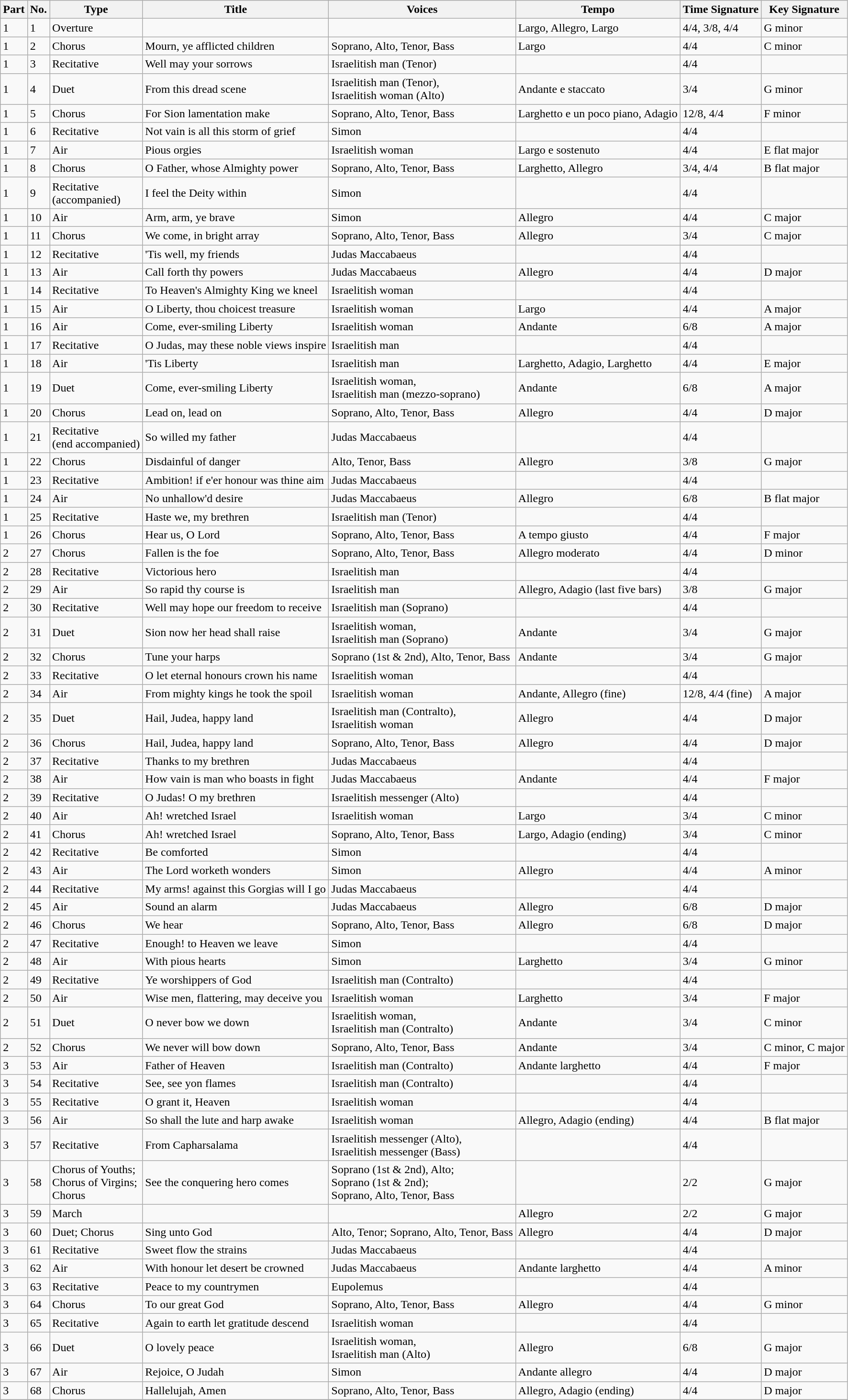<table class="wikitable" border="1">
<tr>
<th bgcolor=ececec>Part</th>
<th bgcolor=ececec>No.</th>
<th bgcolor=ececec>Type</th>
<th bgcolor=ececec>Title</th>
<th bgcolor=ececec>Voices</th>
<th bgcolor=ececec>Tempo</th>
<th bgcolor=ececec>Time Signature</th>
<th bgcolor=ececec>Key Signature</th>
</tr>
<tr>
<td>1</td>
<td>1</td>
<td>Overture</td>
<td></td>
<td></td>
<td>Largo, Allegro, Largo</td>
<td>4/4, 3/8, 4/4</td>
<td>G minor</td>
</tr>
<tr>
<td>1</td>
<td>2</td>
<td>Chorus</td>
<td>Mourn, ye afflicted children</td>
<td>Soprano, Alto, Tenor, Bass</td>
<td>Largo</td>
<td>4/4</td>
<td>C minor</td>
</tr>
<tr>
<td>1</td>
<td>3</td>
<td>Recitative</td>
<td>Well may your sorrows</td>
<td>Israelitish man (Tenor)</td>
<td></td>
<td>4/4</td>
<td></td>
</tr>
<tr>
<td>1</td>
<td>4</td>
<td>Duet</td>
<td>From this dread scene</td>
<td>Israelitish man (Tenor),<br>Israelitish woman (Alto)</td>
<td>Andante e staccato</td>
<td>3/4</td>
<td>G minor</td>
</tr>
<tr>
<td>1</td>
<td>5</td>
<td>Chorus</td>
<td>For Sion lamentation make</td>
<td>Soprano, Alto, Tenor, Bass</td>
<td>Larghetto e un poco piano, Adagio</td>
<td>12/8, 4/4</td>
<td>F minor</td>
</tr>
<tr>
<td>1</td>
<td>6</td>
<td>Recitative</td>
<td>Not vain is all this storm of grief</td>
<td>Simon</td>
<td></td>
<td>4/4</td>
<td></td>
</tr>
<tr>
<td>1</td>
<td>7</td>
<td>Air</td>
<td>Pious orgies</td>
<td>Israelitish woman</td>
<td>Largo e sostenuto</td>
<td>4/4</td>
<td>E flat major</td>
</tr>
<tr>
<td>1</td>
<td>8</td>
<td>Chorus</td>
<td>O Father, whose Almighty power</td>
<td>Soprano, Alto, Tenor, Bass</td>
<td>Larghetto, Allegro</td>
<td>3/4, 4/4</td>
<td>B flat major</td>
</tr>
<tr>
<td>1</td>
<td>9</td>
<td>Recitative<br>(accompanied)</td>
<td>I feel the Deity within</td>
<td>Simon</td>
<td></td>
<td>4/4</td>
<td></td>
</tr>
<tr>
<td>1</td>
<td>10</td>
<td>Air</td>
<td>Arm, arm, ye brave</td>
<td>Simon</td>
<td>Allegro</td>
<td>4/4</td>
<td>C major</td>
</tr>
<tr>
<td>1</td>
<td>11</td>
<td>Chorus</td>
<td>We come, in bright array</td>
<td>Soprano, Alto, Tenor, Bass</td>
<td>Allegro</td>
<td>3/4</td>
<td>C major</td>
</tr>
<tr>
<td>1</td>
<td>12</td>
<td>Recitative</td>
<td>'Tis well, my friends</td>
<td>Judas Maccabaeus</td>
<td></td>
<td>4/4</td>
<td></td>
</tr>
<tr>
<td>1</td>
<td>13</td>
<td>Air</td>
<td>Call forth thy powers</td>
<td>Judas Maccabaeus</td>
<td>Allegro</td>
<td>4/4</td>
<td>D major</td>
</tr>
<tr>
<td>1</td>
<td>14</td>
<td>Recitative</td>
<td>To Heaven's Almighty King we kneel</td>
<td>Israelitish woman</td>
<td></td>
<td>4/4</td>
<td></td>
</tr>
<tr>
<td>1</td>
<td>15</td>
<td>Air</td>
<td>O Liberty, thou choicest treasure</td>
<td>Israelitish woman</td>
<td>Largo</td>
<td>4/4</td>
<td>A major</td>
</tr>
<tr>
<td>1</td>
<td>16</td>
<td>Air</td>
<td>Come, ever-smiling Liberty</td>
<td>Israelitish woman</td>
<td>Andante</td>
<td>6/8</td>
<td>A major</td>
</tr>
<tr>
<td>1</td>
<td>17</td>
<td>Recitative</td>
<td>O Judas, may these noble views inspire</td>
<td>Israelitish man</td>
<td></td>
<td>4/4</td>
<td></td>
</tr>
<tr>
<td>1</td>
<td>18</td>
<td>Air</td>
<td>'Tis Liberty</td>
<td>Israelitish man</td>
<td>Larghetto, Adagio, Larghetto</td>
<td>4/4</td>
<td>E major</td>
</tr>
<tr>
<td>1</td>
<td>19</td>
<td>Duet</td>
<td>Come, ever-smiling Liberty</td>
<td>Israelitish woman,<br>Israelitish man (mezzo-soprano)</td>
<td>Andante</td>
<td>6/8</td>
<td>A major</td>
</tr>
<tr>
<td>1</td>
<td>20</td>
<td>Chorus</td>
<td>Lead on, lead on</td>
<td>Soprano, Alto, Tenor, Bass</td>
<td>Allegro</td>
<td>4/4</td>
<td>D major</td>
</tr>
<tr>
<td>1</td>
<td>21</td>
<td>Recitative<br>(end accompanied)</td>
<td>So willed my father</td>
<td>Judas Maccabaeus</td>
<td></td>
<td>4/4</td>
<td></td>
</tr>
<tr>
<td>1</td>
<td>22</td>
<td>Chorus</td>
<td>Disdainful of danger</td>
<td>Alto, Tenor, Bass</td>
<td>Allegro</td>
<td>3/8</td>
<td>G major</td>
</tr>
<tr>
<td>1</td>
<td>23</td>
<td>Recitative</td>
<td>Ambition! if e'er honour was thine aim</td>
<td>Judas Maccabaeus</td>
<td></td>
<td>4/4</td>
<td></td>
</tr>
<tr>
<td>1</td>
<td>24</td>
<td>Air</td>
<td>No unhallow'd desire</td>
<td>Judas Maccabaeus</td>
<td>Allegro</td>
<td>6/8</td>
<td>B flat major</td>
</tr>
<tr>
<td>1</td>
<td>25</td>
<td>Recitative</td>
<td>Haste we, my brethren</td>
<td>Israelitish man (Tenor)</td>
<td></td>
<td>4/4</td>
<td></td>
</tr>
<tr>
<td>1</td>
<td>26</td>
<td>Chorus</td>
<td>Hear us, O Lord</td>
<td>Soprano, Alto, Tenor, Bass</td>
<td>A tempo giusto</td>
<td>4/4</td>
<td>F major</td>
</tr>
<tr>
<td>2</td>
<td>27</td>
<td>Chorus</td>
<td>Fallen is the foe</td>
<td>Soprano, Alto, Tenor, Bass</td>
<td>Allegro moderato</td>
<td>4/4</td>
<td>D minor</td>
</tr>
<tr>
<td>2</td>
<td>28</td>
<td>Recitative</td>
<td>Victorious hero</td>
<td>Israelitish man</td>
<td></td>
<td>4/4</td>
<td></td>
</tr>
<tr>
<td>2</td>
<td>29</td>
<td>Air</td>
<td>So rapid thy course is</td>
<td>Israelitish man</td>
<td>Allegro, Adagio (last five bars)</td>
<td>3/8</td>
<td>G major</td>
</tr>
<tr>
<td>2</td>
<td>30</td>
<td>Recitative</td>
<td>Well may hope our freedom to receive</td>
<td>Israelitish man (Soprano)</td>
<td></td>
<td>4/4</td>
<td></td>
</tr>
<tr>
<td>2</td>
<td>31</td>
<td>Duet</td>
<td>Sion now her head shall raise</td>
<td>Israelitish woman,<br>Israelitish man (Soprano)</td>
<td>Andante</td>
<td>3/4</td>
<td>G major</td>
</tr>
<tr>
<td>2</td>
<td>32</td>
<td>Chorus</td>
<td>Tune your harps</td>
<td>Soprano (1st & 2nd), Alto, Tenor, Bass</td>
<td>Andante</td>
<td>3/4</td>
<td>G major</td>
</tr>
<tr>
<td>2</td>
<td>33</td>
<td>Recitative</td>
<td>O let eternal honours crown his name</td>
<td>Israelitish woman</td>
<td></td>
<td>4/4</td>
<td></td>
</tr>
<tr>
<td>2</td>
<td>34</td>
<td>Air</td>
<td>From mighty kings he took the spoil</td>
<td>Israelitish woman</td>
<td>Andante, Allegro (fine)</td>
<td>12/8, 4/4 (fine)</td>
<td>A major</td>
</tr>
<tr>
<td>2</td>
<td>35</td>
<td>Duet</td>
<td>Hail, Judea, happy land</td>
<td>Israelitish man (Contralto),<br>Israelitish woman</td>
<td>Allegro</td>
<td>4/4</td>
<td>D major</td>
</tr>
<tr>
<td>2</td>
<td>36</td>
<td>Chorus</td>
<td>Hail, Judea, happy land</td>
<td>Soprano, Alto, Tenor, Bass</td>
<td>Allegro</td>
<td>4/4</td>
<td>D major</td>
</tr>
<tr>
<td>2</td>
<td>37</td>
<td>Recitative</td>
<td>Thanks to my brethren</td>
<td>Judas Maccabaeus</td>
<td></td>
<td>4/4</td>
<td></td>
</tr>
<tr>
<td>2</td>
<td>38</td>
<td>Air</td>
<td>How vain is man who boasts in fight</td>
<td>Judas Maccabaeus</td>
<td>Andante</td>
<td>4/4</td>
<td>F major</td>
</tr>
<tr>
<td>2</td>
<td>39</td>
<td>Recitative</td>
<td>O Judas! O my brethren</td>
<td>Israelitish messenger (Alto)</td>
<td></td>
<td>4/4</td>
<td></td>
</tr>
<tr>
<td>2</td>
<td>40</td>
<td>Air</td>
<td>Ah! wretched Israel</td>
<td>Israelitish woman</td>
<td>Largo</td>
<td>3/4</td>
<td>C minor</td>
</tr>
<tr>
<td>2</td>
<td>41</td>
<td>Chorus</td>
<td>Ah! wretched Israel</td>
<td>Soprano, Alto, Tenor, Bass</td>
<td>Largo, Adagio (ending)</td>
<td>3/4</td>
<td>C minor</td>
</tr>
<tr>
<td>2</td>
<td>42</td>
<td>Recitative</td>
<td>Be comforted</td>
<td>Simon</td>
<td></td>
<td>4/4</td>
<td></td>
</tr>
<tr>
<td>2</td>
<td>43</td>
<td>Air</td>
<td>The Lord worketh wonders</td>
<td>Simon</td>
<td>Allegro</td>
<td>4/4</td>
<td>A minor</td>
</tr>
<tr>
<td>2</td>
<td>44</td>
<td>Recitative</td>
<td>My arms! against this Gorgias will I go</td>
<td>Judas Maccabaeus</td>
<td></td>
<td>4/4</td>
<td></td>
</tr>
<tr>
<td>2</td>
<td>45</td>
<td>Air</td>
<td>Sound an alarm</td>
<td>Judas Maccabaeus</td>
<td>Allegro</td>
<td>6/8</td>
<td>D major</td>
</tr>
<tr>
<td>2</td>
<td>46</td>
<td>Chorus</td>
<td>We hear</td>
<td>Soprano, Alto, Tenor, Bass</td>
<td>Allegro</td>
<td>6/8</td>
<td>D major</td>
</tr>
<tr>
<td>2</td>
<td>47</td>
<td>Recitative</td>
<td>Enough! to Heaven we leave</td>
<td>Simon</td>
<td></td>
<td>4/4</td>
<td></td>
</tr>
<tr>
<td>2</td>
<td>48</td>
<td>Air</td>
<td>With pious hearts</td>
<td>Simon</td>
<td>Larghetto</td>
<td>3/4</td>
<td>G minor</td>
</tr>
<tr>
<td>2</td>
<td>49</td>
<td>Recitative</td>
<td>Ye worshippers of God</td>
<td>Israelitish man (Contralto)</td>
<td></td>
<td>4/4</td>
<td></td>
</tr>
<tr>
<td>2</td>
<td>50</td>
<td>Air</td>
<td>Wise men, flattering, may deceive you</td>
<td>Israelitish woman</td>
<td>Larghetto</td>
<td>3/4</td>
<td>F major</td>
</tr>
<tr>
<td>2</td>
<td>51</td>
<td>Duet</td>
<td>O never bow we down</td>
<td>Israelitish woman,<br>Israelitish man (Contralto)</td>
<td>Andante</td>
<td>3/4</td>
<td>C minor</td>
</tr>
<tr>
<td>2</td>
<td>52</td>
<td>Chorus</td>
<td>We never will bow down</td>
<td>Soprano, Alto, Tenor, Bass</td>
<td>Andante</td>
<td>3/4</td>
<td>C minor, C major</td>
</tr>
<tr>
<td>3</td>
<td>53</td>
<td>Air</td>
<td>Father of Heaven</td>
<td>Israelitish man (Contralto)</td>
<td>Andante larghetto</td>
<td>4/4</td>
<td>F major</td>
</tr>
<tr>
<td>3</td>
<td>54</td>
<td>Recitative</td>
<td>See, see yon flames</td>
<td>Israelitish man (Contralto)</td>
<td></td>
<td>4/4</td>
<td></td>
</tr>
<tr>
<td>3</td>
<td>55</td>
<td>Recitative</td>
<td>O grant it, Heaven</td>
<td>Israelitish woman</td>
<td></td>
<td>4/4</td>
<td></td>
</tr>
<tr>
<td>3</td>
<td>56</td>
<td>Air</td>
<td>So shall the lute and harp awake</td>
<td>Israelitish woman</td>
<td>Allegro, Adagio (ending)</td>
<td>4/4</td>
<td>B flat major</td>
</tr>
<tr>
<td>3</td>
<td>57</td>
<td>Recitative</td>
<td>From Capharsalama</td>
<td>Israelitish messenger (Alto),<br>Israelitish messenger (Bass)</td>
<td></td>
<td>4/4</td>
<td></td>
</tr>
<tr>
<td>3</td>
<td>58</td>
<td>Chorus of Youths;<br>Chorus of Virgins;<br>Chorus</td>
<td>See the conquering hero comes</td>
<td>Soprano (1st & 2nd), Alto;<br>Soprano (1st & 2nd);<br>Soprano, Alto, Tenor, Bass</td>
<td></td>
<td>2/2</td>
<td>G major</td>
</tr>
<tr>
<td>3</td>
<td>59</td>
<td>March</td>
<td></td>
<td></td>
<td>Allegro</td>
<td>2/2</td>
<td>G major</td>
</tr>
<tr>
<td>3</td>
<td>60</td>
<td>Duet; Chorus</td>
<td>Sing unto God</td>
<td>Alto, Tenor; Soprano, Alto, Tenor, Bass</td>
<td>Allegro</td>
<td>4/4</td>
<td>D major</td>
</tr>
<tr>
<td>3</td>
<td>61</td>
<td>Recitative</td>
<td>Sweet flow the strains</td>
<td>Judas Maccabaeus</td>
<td></td>
<td>4/4</td>
<td></td>
</tr>
<tr>
<td>3</td>
<td>62</td>
<td>Air</td>
<td>With honour let desert be crowned</td>
<td>Judas Maccabaeus</td>
<td>Andante larghetto</td>
<td>4/4</td>
<td>A minor</td>
</tr>
<tr>
<td>3</td>
<td>63</td>
<td>Recitative</td>
<td>Peace to my countrymen</td>
<td>Eupolemus</td>
<td></td>
<td>4/4</td>
<td></td>
</tr>
<tr>
<td>3</td>
<td>64</td>
<td>Chorus</td>
<td>To our great God</td>
<td>Soprano, Alto, Tenor, Bass</td>
<td>Allegro</td>
<td>4/4</td>
<td>G minor</td>
</tr>
<tr>
<td>3</td>
<td>65</td>
<td>Recitative</td>
<td>Again to earth let gratitude descend</td>
<td>Israelitish woman</td>
<td></td>
<td>4/4</td>
<td></td>
</tr>
<tr>
<td>3</td>
<td>66</td>
<td>Duet</td>
<td>O lovely peace</td>
<td>Israelitish woman,<br>Israelitish man (Alto)</td>
<td>Allegro</td>
<td>6/8</td>
<td>G major</td>
</tr>
<tr>
<td>3</td>
<td>67</td>
<td>Air</td>
<td>Rejoice, O Judah</td>
<td>Simon</td>
<td>Andante allegro</td>
<td>4/4</td>
<td>D major</td>
</tr>
<tr>
<td>3</td>
<td>68</td>
<td>Chorus</td>
<td>Hallelujah, Amen</td>
<td>Soprano, Alto, Tenor, Bass</td>
<td>Allegro, Adagio (ending)</td>
<td>4/4</td>
<td>D major</td>
</tr>
<tr>
</tr>
</table>
